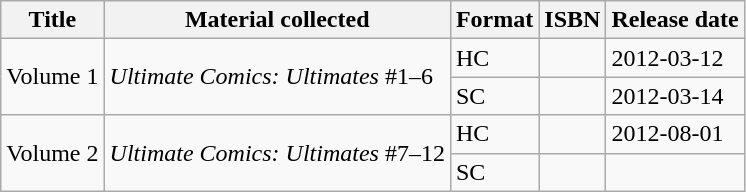<table class="wikitable">
<tr>
<th>Title</th>
<th>Material collected</th>
<th>Format</th>
<th>ISBN</th>
<th>Release date</th>
</tr>
<tr>
<td rowspan="2">Volume 1</td>
<td rowspan="2"><em>Ultimate Comics: Ultimates</em> #1–6</td>
<td>HC</td>
<td></td>
<td>2012-03-12</td>
</tr>
<tr>
<td>SC</td>
<td></td>
<td>2012-03-14</td>
</tr>
<tr>
<td rowspan="2">Volume 2</td>
<td rowspan="2"><em>Ultimate Comics: Ultimates</em> #7–12</td>
<td>HC</td>
<td></td>
<td>2012-08-01</td>
</tr>
<tr>
<td>SC</td>
<td></td>
<td></td>
</tr>
</table>
